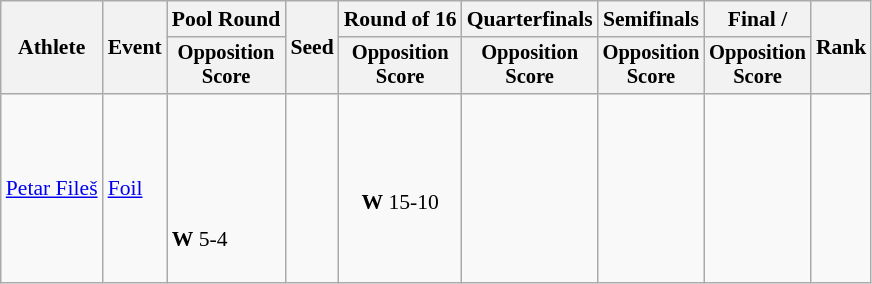<table class=wikitable style="font-size:90%">
<tr>
<th rowspan="2">Athlete</th>
<th rowspan="2">Event</th>
<th>Pool Round</th>
<th rowspan="2">Seed</th>
<th>Round of 16</th>
<th>Quarterfinals</th>
<th>Semifinals</th>
<th>Final / </th>
<th rowspan=2>Rank</th>
</tr>
<tr style="font-size:95%">
<th>Opposition<br>Score</th>
<th>Opposition<br>Score</th>
<th>Opposition<br>Score</th>
<th>Opposition<br>Score</th>
<th>Opposition<br>Score</th>
</tr>
<tr align=center>
<td align=left><a href='#'>Petar Fileš</a></td>
<td align=left><a href='#'>Foil</a></td>
<td align=left><br><br><br><br><br><strong>W</strong> 5-4<br><br></td>
<td></td>
<td><br><strong>W</strong> 15-10</td>
<td></td>
<td></td>
<td></td>
<td></td>
</tr>
</table>
